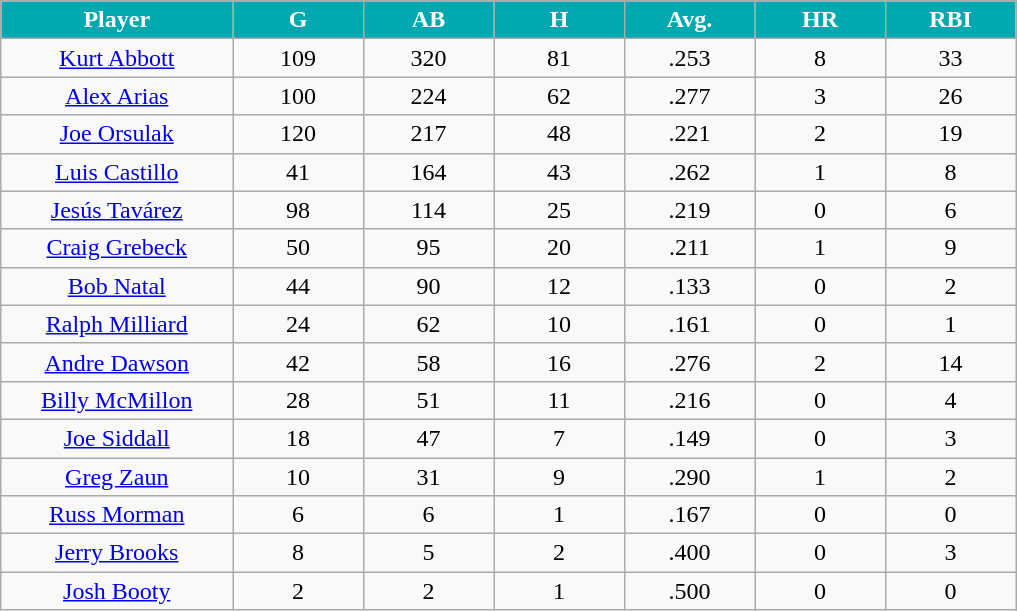<table class="wikitable sortable">
<tr>
<th style=" background:#00a8b0; color:white;" width="16%">Player</th>
<th style=" background:#00a8b0; color:white;" width="9%">G</th>
<th style=" background:#00a8b0; color:white;" width="9%">AB</th>
<th style=" background:#00a8b0; color:white;" width="9%">H</th>
<th style=" background:#00a8b0; color:white;" width="9%">Avg.</th>
<th style=" background:#00a8b0; color:white;" width="9%">HR</th>
<th style=" background:#00a8b0; color:white;" width="9%">RBI</th>
</tr>
<tr align="center">
<td><a href='#'>Kurt Abbott</a></td>
<td>109</td>
<td>320</td>
<td>81</td>
<td>.253</td>
<td>8</td>
<td>33</td>
</tr>
<tr align=center>
<td><a href='#'>Alex Arias</a></td>
<td>100</td>
<td>224</td>
<td>62</td>
<td>.277</td>
<td>3</td>
<td>26</td>
</tr>
<tr align=center>
<td><a href='#'>Joe Orsulak</a></td>
<td>120</td>
<td>217</td>
<td>48</td>
<td>.221</td>
<td>2</td>
<td>19</td>
</tr>
<tr align=center>
<td><a href='#'>Luis Castillo</a></td>
<td>41</td>
<td>164</td>
<td>43</td>
<td>.262</td>
<td>1</td>
<td>8</td>
</tr>
<tr align=center>
<td><a href='#'>Jesús Tavárez</a></td>
<td>98</td>
<td>114</td>
<td>25</td>
<td>.219</td>
<td>0</td>
<td>6</td>
</tr>
<tr align=center>
<td><a href='#'>Craig Grebeck</a></td>
<td>50</td>
<td>95</td>
<td>20</td>
<td>.211</td>
<td>1</td>
<td>9</td>
</tr>
<tr align=center>
<td><a href='#'>Bob Natal</a></td>
<td>44</td>
<td>90</td>
<td>12</td>
<td>.133</td>
<td>0</td>
<td>2</td>
</tr>
<tr align=center>
<td><a href='#'>Ralph Milliard</a></td>
<td>24</td>
<td>62</td>
<td>10</td>
<td>.161</td>
<td>0</td>
<td>1</td>
</tr>
<tr align=center>
<td><a href='#'>Andre Dawson</a></td>
<td>42</td>
<td>58</td>
<td>16</td>
<td>.276</td>
<td>2</td>
<td>14</td>
</tr>
<tr align=center>
<td><a href='#'>Billy McMillon</a></td>
<td>28</td>
<td>51</td>
<td>11</td>
<td>.216</td>
<td>0</td>
<td>4</td>
</tr>
<tr align=center>
<td><a href='#'>Joe Siddall</a></td>
<td>18</td>
<td>47</td>
<td>7</td>
<td>.149</td>
<td>0</td>
<td>3</td>
</tr>
<tr align=center>
<td><a href='#'>Greg Zaun</a></td>
<td>10</td>
<td>31</td>
<td>9</td>
<td>.290</td>
<td>1</td>
<td>2</td>
</tr>
<tr align=center>
<td><a href='#'>Russ Morman</a></td>
<td>6</td>
<td>6</td>
<td>1</td>
<td>.167</td>
<td>0</td>
<td>0</td>
</tr>
<tr align=center>
<td><a href='#'>Jerry Brooks</a></td>
<td>8</td>
<td>5</td>
<td>2</td>
<td>.400</td>
<td>0</td>
<td>3</td>
</tr>
<tr align=center>
<td><a href='#'>Josh Booty</a></td>
<td>2</td>
<td>2</td>
<td>1</td>
<td>.500</td>
<td>0</td>
<td>0</td>
</tr>
</table>
